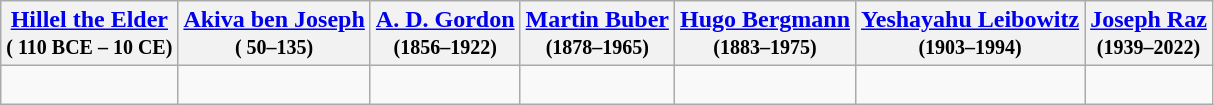<table class="wikitable">
<tr>
<th><a href='#'>Hillel the Elder</a> <br><small>( 110 BCE – 10 CE)</small></th>
<th><a href='#'>Akiva ben Joseph</a><br><small>( 50–135)</small></th>
<th><a href='#'>A. D. Gordon</a><br><small>(1856–1922)</small></th>
<th><a href='#'>Martin Buber</a><br><small>(1878–1965)</small></th>
<th><a href='#'>Hugo Bergmann</a><br><small>(1883–1975)</small></th>
<th><a href='#'>Yeshayahu Leibowitz</a><br><small>(1903–1994)</small></th>
<th><a href='#'>Joseph Raz</a><br><small>(1939–2022)</small></th>
</tr>
<tr>
<td><br></td>
<td><br></td>
<td></td>
<td><br></td>
<td><br></td>
<td><br></td>
<td><br></td>
</tr>
</table>
